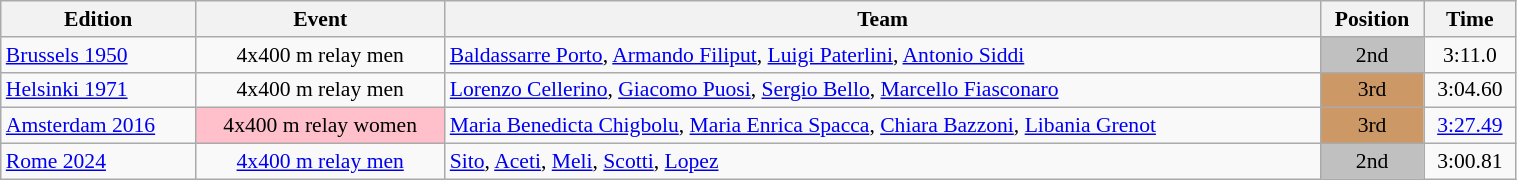<table class="wikitable" width=80% style="font-size:90%; text-align:center;">
<tr>
<th>Edition</th>
<th>Event</th>
<th>Team</th>
<th>Position</th>
<th>Time</th>
</tr>
<tr>
<td align=left> <a href='#'>Brussels 1950</a></td>
<td>4x400 m relay men</td>
<td align=left><a href='#'>Baldassarre Porto</a>, <a href='#'>Armando Filiput</a>, <a href='#'>Luigi Paterlini</a>, <a href='#'>Antonio Siddi</a></td>
<td bgcolor=silver>2nd</td>
<td>3:11.0</td>
</tr>
<tr>
<td align=left> <a href='#'>Helsinki 1971</a></td>
<td>4x400 m relay men</td>
<td align=left><a href='#'>Lorenzo Cellerino</a>, <a href='#'>Giacomo Puosi</a>, <a href='#'>Sergio Bello</a>, <a href='#'>Marcello Fiasconaro</a></td>
<td bgcolor=cc9966>3rd</td>
<td>3:04.60</td>
</tr>
<tr>
<td align=left> <a href='#'>Amsterdam 2016</a></td>
<td bgcolor=pink>4x400 m relay women</td>
<td align=left><a href='#'>Maria Benedicta Chigbolu</a>, <a href='#'>Maria Enrica Spacca</a>, <a href='#'>Chiara Bazzoni</a>, <a href='#'>Libania Grenot</a></td>
<td bgcolor=cc9966>3rd</td>
<td><a href='#'>3:27.49</a></td>
</tr>
<tr>
<td align=left> <a href='#'>Rome 2024</a></td>
<td><a href='#'>4x400 m relay men</a></td>
<td align=left><a href='#'>Sito</a>, <a href='#'>Aceti</a>, <a href='#'>Meli</a>, <a href='#'>Scotti</a>, <a href='#'>Lopez</a></td>
<td bgcolor=silver>2nd</td>
<td>3:00.81</td>
</tr>
</table>
